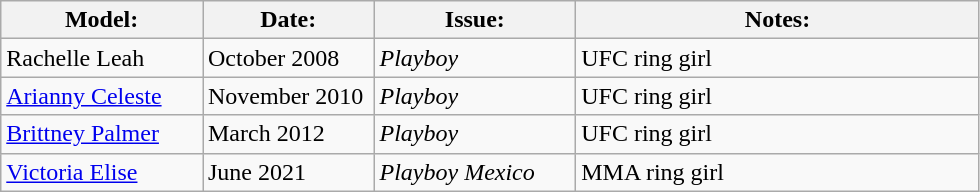<table class="wikitable">
<tr>
<th width=20%><strong>Model:</strong></th>
<th width=17%><strong>Date:</strong></th>
<th width=20%><strong>Issue:</strong></th>
<th width=40%><strong>Notes:</strong></th>
</tr>
<tr>
<td>Rachelle Leah</td>
<td>October 2008</td>
<td><em>Playboy</em></td>
<td>UFC ring girl</td>
</tr>
<tr>
<td><a href='#'>Arianny Celeste</a></td>
<td>November 2010</td>
<td><em>Playboy</em></td>
<td>UFC ring girl</td>
</tr>
<tr>
<td><a href='#'>Brittney Palmer</a></td>
<td>March 2012</td>
<td><em>Playboy</em></td>
<td>UFC ring girl</td>
</tr>
<tr>
<td><a href='#'>Victoria Elise</a></td>
<td>June 2021</td>
<td><em>Playboy Mexico</em></td>
<td>MMA ring girl</td>
</tr>
</table>
